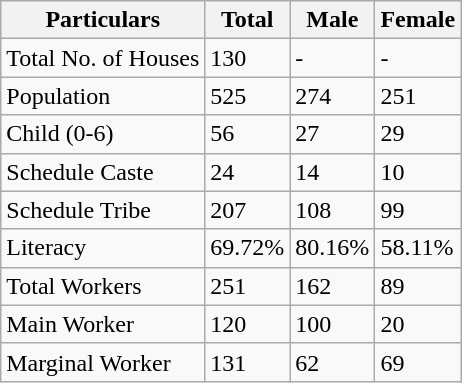<table class="wikitable">
<tr>
<th>Particulars</th>
<th>Total</th>
<th>Male</th>
<th>Female</th>
</tr>
<tr>
<td>Total No. of Houses</td>
<td>130</td>
<td>-</td>
<td>-</td>
</tr>
<tr>
<td>Population</td>
<td>525</td>
<td>274</td>
<td>251</td>
</tr>
<tr>
<td>Child (0-6)</td>
<td>56</td>
<td>27</td>
<td>29</td>
</tr>
<tr>
<td>Schedule Caste</td>
<td>24</td>
<td>14</td>
<td>10</td>
</tr>
<tr>
<td>Schedule Tribe</td>
<td>207</td>
<td>108</td>
<td>99</td>
</tr>
<tr>
<td>Literacy</td>
<td>69.72%</td>
<td>80.16%</td>
<td>58.11%</td>
</tr>
<tr>
<td>Total Workers</td>
<td>251</td>
<td>162</td>
<td>89</td>
</tr>
<tr>
<td>Main Worker</td>
<td>120</td>
<td>100</td>
<td>20</td>
</tr>
<tr>
<td>Marginal Worker</td>
<td>131</td>
<td>62</td>
<td>69</td>
</tr>
</table>
